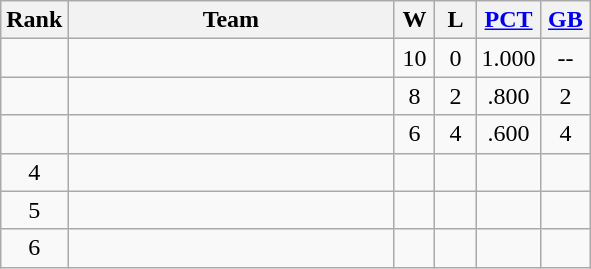<table class=wikitable style="text-align:center;">
<tr>
<th>Rank</th>
<th width=210px>Team</th>
<th width=20px>W</th>
<th width=20px>L</th>
<th width=35px><a href='#'>PCT</a></th>
<th width=25px><a href='#'>GB</a></th>
</tr>
<tr>
<td></td>
<td align=left></td>
<td>10</td>
<td>0</td>
<td>1.000</td>
<td>--</td>
</tr>
<tr>
<td></td>
<td align=left></td>
<td>8</td>
<td>2</td>
<td>.800</td>
<td>2</td>
</tr>
<tr>
<td></td>
<td align=left></td>
<td>6</td>
<td>4</td>
<td>.600</td>
<td>4</td>
</tr>
<tr>
<td>4</td>
<td align=left><strong></strong></td>
<td></td>
<td></td>
<td></td>
<td></td>
</tr>
<tr>
<td>5</td>
<td align=left></td>
<td></td>
<td></td>
<td></td>
<td></td>
</tr>
<tr>
<td>6</td>
<td align=left></td>
<td></td>
<td></td>
<td></td>
<td></td>
</tr>
</table>
